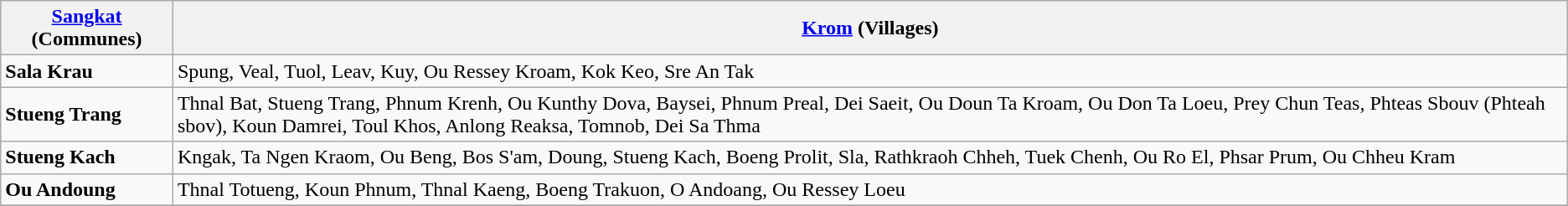<table class="wikitable">
<tr>
<th><a href='#'>Sangkat</a> (Communes)</th>
<th><a href='#'>Krom</a> (Villages)</th>
</tr>
<tr>
<td><strong>Sala Krau</strong></td>
<td>Spung, Veal, Tuol, Leav, Kuy, Ou Ressey Kroam, Kok Keo, Sre An Tak</td>
</tr>
<tr>
<td><strong>Stueng Trang</strong></td>
<td>Thnal Bat, Stueng Trang, Phnum Krenh, Ou Kunthy Dova, Baysei, Phnum Preal, Dei Saeit, Ou Doun Ta Kroam, Ou Don Ta Loeu, Prey Chun Teas, Phteas Sbouv (Phteah sbov), Koun Damrei, Toul Khos, Anlong Reaksa, Tomnob, Dei Sa Thma</td>
</tr>
<tr>
<td><strong>Stueng Kach</strong></td>
<td>Kngak, Ta Ngen Kraom, Ou Beng, Bos S'am, Doung, Stueng Kach, Boeng Prolit, Sla, Rathkraoh Chheh, Tuek Chenh, Ou Ro El, Phsar Prum, Ou Chheu Kram</td>
</tr>
<tr>
<td><strong>Ou Andoung</strong></td>
<td>Thnal Totueng, Koun Phnum, Thnal Kaeng, Boeng Trakuon, O Andoang, Ou Ressey Loeu</td>
</tr>
<tr>
</tr>
</table>
